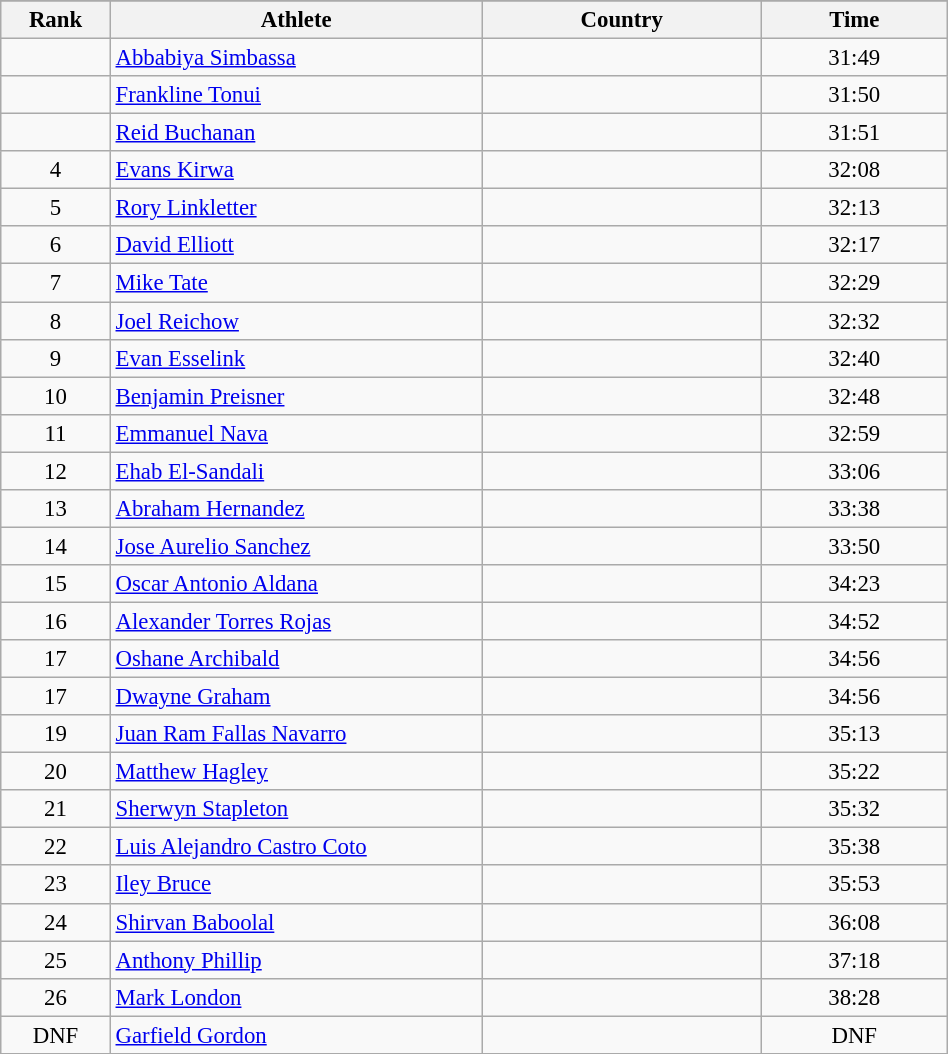<table class="wikitable sortable" style=" text-align:center; font-size:95%;" width="50%">
<tr>
</tr>
<tr>
<th width=5%>Rank</th>
<th width=20%>Athlete</th>
<th width=15%>Country</th>
<th width=10%>Time</th>
</tr>
<tr>
<td align=center></td>
<td align=left><a href='#'>Abbabiya Simbassa</a></td>
<td align=left></td>
<td>31:49</td>
</tr>
<tr>
<td align=center></td>
<td align=left><a href='#'>Frankline Tonui</a></td>
<td align=left></td>
<td>31:50</td>
</tr>
<tr>
<td align=center></td>
<td align=left><a href='#'>Reid Buchanan</a></td>
<td align=left></td>
<td>31:51</td>
</tr>
<tr>
<td align=center>4</td>
<td align=left><a href='#'>Evans Kirwa</a></td>
<td align=left></td>
<td>32:08</td>
</tr>
<tr>
<td align=center>5</td>
<td align=left><a href='#'>Rory Linkletter</a></td>
<td align=left></td>
<td>32:13</td>
</tr>
<tr>
<td align=center>6</td>
<td align=left><a href='#'>David Elliott</a></td>
<td align=left></td>
<td>32:17</td>
</tr>
<tr>
<td align=center>7</td>
<td align=left><a href='#'>Mike Tate</a></td>
<td align=left></td>
<td>32:29</td>
</tr>
<tr>
<td align=center>8</td>
<td align=left><a href='#'>Joel Reichow</a></td>
<td align=left></td>
<td>32:32</td>
</tr>
<tr>
<td align=center>9</td>
<td align=left><a href='#'>Evan Esselink</a></td>
<td align=left></td>
<td>32:40</td>
</tr>
<tr>
<td align=center>10</td>
<td align=left><a href='#'>Benjamin Preisner</a></td>
<td align=left></td>
<td>32:48</td>
</tr>
<tr>
<td align=center>11</td>
<td align=left><a href='#'>Emmanuel Nava</a></td>
<td align=left></td>
<td>32:59</td>
</tr>
<tr>
<td align=center>12</td>
<td align=left><a href='#'>Ehab El-Sandali</a></td>
<td align=left></td>
<td>33:06</td>
</tr>
<tr>
<td align=center>13</td>
<td align=left><a href='#'>Abraham Hernandez</a></td>
<td align=left></td>
<td>33:38</td>
</tr>
<tr>
<td align=center>14</td>
<td align=left><a href='#'>Jose Aurelio Sanchez</a></td>
<td align=left></td>
<td>33:50</td>
</tr>
<tr>
<td align=center>15</td>
<td align=left><a href='#'>Oscar Antonio Aldana</a></td>
<td align=left></td>
<td>34:23</td>
</tr>
<tr>
<td align=center>16</td>
<td align=left><a href='#'>Alexander Torres Rojas</a></td>
<td align=left></td>
<td>34:52</td>
</tr>
<tr>
<td align=center>17</td>
<td align=left><a href='#'>Oshane Archibald</a></td>
<td align=left></td>
<td>34:56</td>
</tr>
<tr>
<td align=center>17</td>
<td align=left><a href='#'>Dwayne Graham</a></td>
<td align=left></td>
<td>34:56</td>
</tr>
<tr>
<td align=center>19</td>
<td align=left><a href='#'>Juan Ram Fallas Navarro</a></td>
<td align=left></td>
<td>35:13</td>
</tr>
<tr>
<td align=center>20</td>
<td align=left><a href='#'>Matthew Hagley</a></td>
<td align=left></td>
<td>35:22</td>
</tr>
<tr>
<td align=center>21</td>
<td align=left><a href='#'>Sherwyn Stapleton</a></td>
<td align=left></td>
<td>35:32</td>
</tr>
<tr>
<td align=center>22</td>
<td align=left><a href='#'>Luis Alejandro Castro Coto</a></td>
<td align=left></td>
<td>35:38</td>
</tr>
<tr>
<td align=center>23</td>
<td align=left><a href='#'>Iley Bruce</a></td>
<td align=left></td>
<td>35:53</td>
</tr>
<tr>
<td align=center>24</td>
<td align=left><a href='#'>Shirvan Baboolal</a></td>
<td align=left></td>
<td>36:08</td>
</tr>
<tr>
<td align=center>25</td>
<td align=left><a href='#'>Anthony Phillip</a></td>
<td align=left></td>
<td>37:18</td>
</tr>
<tr>
<td align=center>26</td>
<td align=left><a href='#'>Mark London</a></td>
<td align=left></td>
<td>38:28</td>
</tr>
<tr>
<td align=center>DNF</td>
<td align=left><a href='#'>Garfield Gordon</a></td>
<td align=left></td>
<td>DNF</td>
</tr>
<tr>
</tr>
</table>
